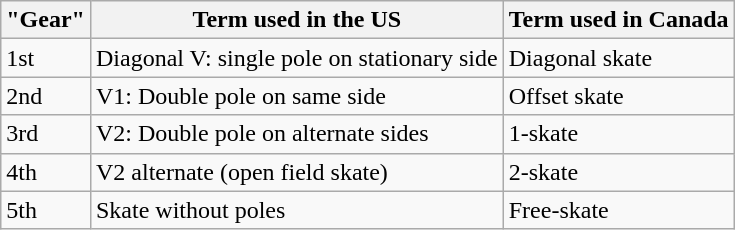<table class="wikitable">
<tr>
<th>"Gear"</th>
<th>Term used in the US</th>
<th>Term used in Canada</th>
</tr>
<tr>
<td>1st</td>
<td>Diagonal V: single pole on stationary side</td>
<td>Diagonal skate</td>
</tr>
<tr>
<td>2nd</td>
<td>V1: Double pole on same side</td>
<td>Offset skate</td>
</tr>
<tr>
<td>3rd</td>
<td>V2: Double pole on alternate sides</td>
<td>1-skate</td>
</tr>
<tr>
<td>4th</td>
<td>V2 alternate (open field skate)</td>
<td>2-skate</td>
</tr>
<tr>
<td>5th</td>
<td>Skate without poles</td>
<td>Free-skate</td>
</tr>
</table>
